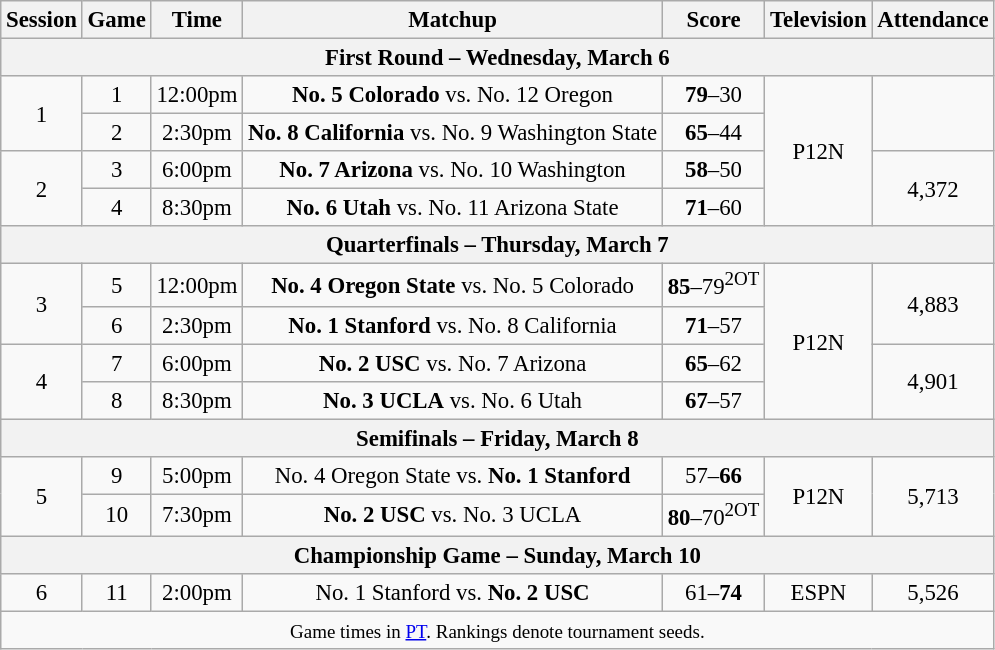<table class="wikitable" style="font-size: 95%; text-align: center">
<tr>
<th>Session</th>
<th>Game</th>
<th>Time</th>
<th>Matchup</th>
<th>Score</th>
<th>Television</th>
<th>Attendance</th>
</tr>
<tr>
<th colspan=7>First Round – Wednesday, March 6</th>
</tr>
<tr>
<td rowspan=2>1</td>
<td>1</td>
<td>12:00pm</td>
<td><strong>No. 5 Colorado</strong> vs. No. 12 Oregon</td>
<td><strong>79</strong>–30</td>
<td rowspan=4>P12N</td>
<td rowspan=2></td>
</tr>
<tr>
<td>2</td>
<td>2:30pm</td>
<td><strong>No. 8 California</strong> vs. No. 9 Washington State</td>
<td><strong>65</strong>–44</td>
</tr>
<tr>
<td rowspan=2>2</td>
<td>3</td>
<td>6:00pm</td>
<td><strong>No. 7 Arizona</strong> vs. No. 10 Washington</td>
<td><strong>58</strong>–50</td>
<td rowspan=2>4,372</td>
</tr>
<tr>
<td>4</td>
<td>8:30pm</td>
<td><strong>No. 6 Utah</strong> vs. No. 11 Arizona State</td>
<td><strong>71</strong>–60</td>
</tr>
<tr>
<th colspan=7>Quarterfinals – Thursday, March 7</th>
</tr>
<tr>
<td rowspan=2>3</td>
<td>5</td>
<td>12:00pm</td>
<td><strong>No. 4 Oregon State</strong> vs. No. 5 Colorado</td>
<td><strong>85</strong>–79<sup>2OT</sup></td>
<td rowspan=4>P12N</td>
<td rowspan=2>4,883</td>
</tr>
<tr>
<td>6</td>
<td>2:30pm</td>
<td><strong>No. 1 Stanford</strong>  vs. No. 8 California</td>
<td><strong>71</strong>–57</td>
</tr>
<tr>
<td rowspan=2>4</td>
<td>7</td>
<td>6:00pm</td>
<td><strong>No. 2 USC</strong> vs. No. 7 Arizona</td>
<td><strong>65</strong>–62</td>
<td rowspan=2>4,901</td>
</tr>
<tr>
<td>8</td>
<td>8:30pm</td>
<td><strong>No. 3 UCLA</strong> vs. No. 6 Utah</td>
<td><strong>67</strong>–57</td>
</tr>
<tr>
<th colspan=7>Semifinals – Friday, March 8</th>
</tr>
<tr>
<td rowspan=2>5</td>
<td>9</td>
<td>5:00pm</td>
<td>No. 4 Oregon State vs. <strong>No. 1 Stanford</strong></td>
<td>57–<strong>66</strong></td>
<td rowspan=2>P12N</td>
<td rowspan=2>5,713</td>
</tr>
<tr>
<td>10</td>
<td>7:30pm</td>
<td><strong>No. 2 USC</strong> vs. No. 3 UCLA</td>
<td><strong>80</strong>–70<sup>2OT</sup></td>
</tr>
<tr>
<th colspan=7>Championship Game – Sunday, March 10</th>
</tr>
<tr>
<td>6</td>
<td>11</td>
<td>2:00pm</td>
<td>No. 1 Stanford vs. <strong>No. 2 USC</strong></td>
<td>61–<strong>74</strong></td>
<td>ESPN</td>
<td>5,526</td>
</tr>
<tr>
<td colspan=7><small>Game times in <a href='#'>PT</a>. Rankings denote tournament seeds.</small></td>
</tr>
</table>
